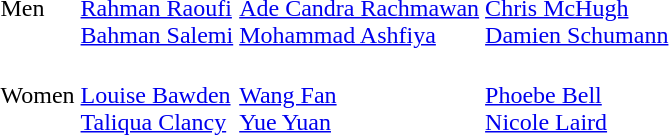<table>
<tr>
<td>Men</td>
<td><br><a href='#'>Rahman Raoufi</a><br><a href='#'>Bahman Salemi</a></td>
<td><br><a href='#'>Ade Candra Rachmawan</a><br><a href='#'>Mohammad Ashfiya</a></td>
<td><br><a href='#'>Chris McHugh</a><br><a href='#'>Damien Schumann</a></td>
</tr>
<tr>
<td>Women</td>
<td><br><a href='#'>Louise Bawden</a><br><a href='#'>Taliqua Clancy</a></td>
<td><br><a href='#'>Wang Fan</a><br><a href='#'>Yue Yuan</a></td>
<td><br><a href='#'>Phoebe Bell</a><br><a href='#'>Nicole Laird</a></td>
</tr>
</table>
